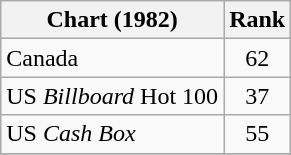<table class="wikitable sortable">
<tr>
<th>Chart (1982)</th>
<th style="text-align:center;">Rank</th>
</tr>
<tr>
<td>Canada</td>
<td style="text-align:center;">62</td>
</tr>
<tr>
<td>US <em>Billboard</em> Hot 100</td>
<td style="text-align:center;">37</td>
</tr>
<tr>
<td>US <em>Cash Box</em></td>
<td style="text-align:center;">55</td>
</tr>
<tr>
</tr>
</table>
